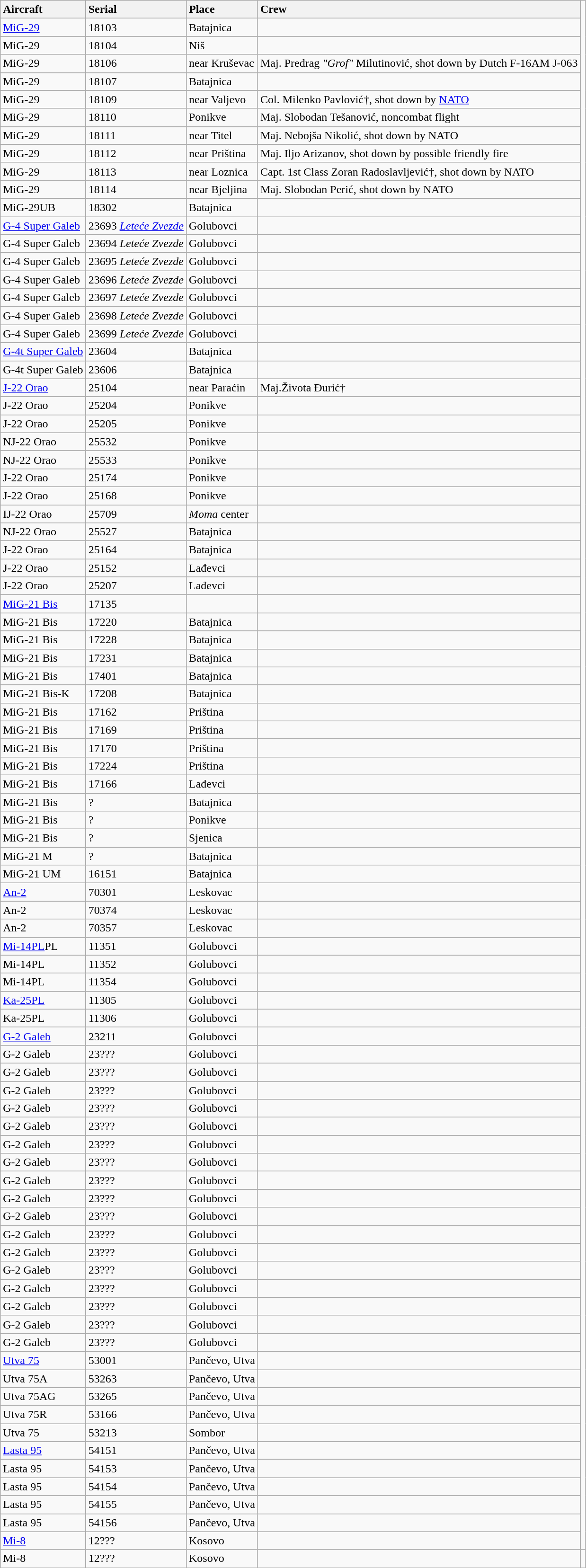<table class="wikitable">
<tr>
<th style="text-align: left;">Aircraft</th>
<th style="text-align: left;">Serial</th>
<th style="text-align: left;">Place</th>
<th style="text-align: left;">Crew</th>
</tr>
<tr>
<td><a href='#'>MiG-29</a></td>
<td>18103</td>
<td>Batajnica</td>
<td></td>
</tr>
<tr>
<td>MiG-29</td>
<td>18104</td>
<td>Niš</td>
<td></td>
</tr>
<tr>
<td>MiG-29</td>
<td>18106</td>
<td>near Kruševac</td>
<td>Maj. Predrag <em>"Grof"</em> Milutinović, shot down by Dutch F-16AM J-063 </td>
</tr>
<tr>
<td>MiG-29</td>
<td>18107</td>
<td>Batajnica</td>
<td></td>
</tr>
<tr>
<td>MiG-29</td>
<td>18109</td>
<td>near Valjevo</td>
<td>Col. Milenko Pavlović†, shot down by <a href='#'>NATO</a></td>
</tr>
<tr>
<td>MiG-29</td>
<td>18110</td>
<td>Ponikve</td>
<td>Maj. Slobodan Tešanović, noncombat flight</td>
</tr>
<tr>
<td>MiG-29</td>
<td>18111</td>
<td>near Titel</td>
<td>Maj. Nebojša Nikolić, shot down by NATO</td>
</tr>
<tr>
<td>MiG-29</td>
<td>18112</td>
<td>near Priština</td>
<td>Maj. Iljo Arizanov, shot down by possible friendly fire</td>
</tr>
<tr>
<td>MiG-29</td>
<td>18113</td>
<td>near Loznica</td>
<td>Capt. 1st Class Zoran Radoslavljević†, shot down by NATO</td>
</tr>
<tr>
<td>MiG-29</td>
<td>18114</td>
<td>near Bjeljina</td>
<td>Maj. Slobodan Perić, shot down by NATO</td>
</tr>
<tr>
<td>MiG-29UB</td>
<td>18302</td>
<td>Batajnica</td>
<td></td>
</tr>
<tr>
<td><a href='#'>G-4 Super Galeb</a></td>
<td>23693 <em><a href='#'>Leteće Zvezde</a></em></td>
<td>Golubovci</td>
<td></td>
</tr>
<tr>
<td>G-4 Super Galeb</td>
<td>23694 <em>Leteće Zvezde</em></td>
<td>Golubovci</td>
<td></td>
</tr>
<tr>
<td>G-4 Super Galeb</td>
<td>23695 <em>Leteće Zvezde</em></td>
<td>Golubovci</td>
<td></td>
</tr>
<tr>
<td>G-4 Super Galeb</td>
<td>23696 <em>Leteće Zvezde</em></td>
<td>Golubovci</td>
<td></td>
</tr>
<tr>
<td>G-4 Super Galeb</td>
<td>23697 <em>Leteće Zvezde</em></td>
<td>Golubovci</td>
<td></td>
</tr>
<tr>
<td>G-4 Super Galeb</td>
<td>23698 <em>Leteće Zvezde</em></td>
<td>Golubovci</td>
<td></td>
</tr>
<tr>
<td>G-4 Super Galeb</td>
<td>23699 <em>Leteće Zvezde</em></td>
<td>Golubovci</td>
<td></td>
</tr>
<tr>
<td><a href='#'>G-4t Super Galeb</a></td>
<td>23604</td>
<td>Batajnica</td>
<td></td>
</tr>
<tr>
<td>G-4t Super Galeb</td>
<td>23606</td>
<td>Batajnica</td>
<td></td>
</tr>
<tr>
<td><a href='#'>J-22 Orao</a></td>
<td>25104</td>
<td>near Paraćin</td>
<td>Maj.Života Đurić†</td>
</tr>
<tr>
<td>J-22 Orao</td>
<td>25204</td>
<td>Ponikve</td>
<td></td>
</tr>
<tr>
<td>J-22 Orao</td>
<td>25205</td>
<td>Ponikve</td>
<td></td>
</tr>
<tr>
<td>NJ-22 Orao</td>
<td>25532</td>
<td>Ponikve</td>
<td></td>
</tr>
<tr>
<td>NJ-22 Orao</td>
<td>25533</td>
<td>Ponikve</td>
<td></td>
</tr>
<tr>
<td>J-22 Orao</td>
<td>25174</td>
<td>Ponikve</td>
<td></td>
</tr>
<tr>
<td>J-22 Orao</td>
<td>25168</td>
<td>Ponikve</td>
<td></td>
</tr>
<tr>
<td>IJ-22 Orao</td>
<td>25709</td>
<td><em>Moma</em> center</td>
<td></td>
</tr>
<tr>
<td>NJ-22 Orao</td>
<td>25527</td>
<td>Batajnica</td>
<td></td>
</tr>
<tr>
<td>J-22 Orao</td>
<td>25164</td>
<td>Batajnica</td>
<td></td>
</tr>
<tr>
<td>J-22 Orao</td>
<td>25152</td>
<td>Lađevci</td>
<td></td>
</tr>
<tr>
<td>J-22 Orao</td>
<td>25207</td>
<td>Lađevci</td>
<td></td>
</tr>
<tr>
<td><a href='#'>MiG-21 Bis</a></td>
<td>17135</td>
<td></td>
<td></td>
</tr>
<tr>
<td>MiG-21 Bis</td>
<td>17220</td>
<td>Batajnica</td>
<td></td>
</tr>
<tr>
<td>MiG-21 Bis</td>
<td>17228</td>
<td>Batajnica</td>
<td></td>
</tr>
<tr>
<td>MiG-21 Bis</td>
<td>17231</td>
<td>Batajnica</td>
<td></td>
</tr>
<tr>
<td>MiG-21 Bis</td>
<td>17401</td>
<td>Batajnica</td>
<td></td>
</tr>
<tr>
<td>MiG-21 Bis-K</td>
<td>17208</td>
<td>Batajnica</td>
<td></td>
</tr>
<tr>
<td>MiG-21 Bis</td>
<td>17162</td>
<td>Priština</td>
<td></td>
</tr>
<tr>
<td>MiG-21 Bis</td>
<td>17169</td>
<td>Priština</td>
<td></td>
</tr>
<tr>
<td>MiG-21 Bis</td>
<td>17170</td>
<td>Priština</td>
<td></td>
</tr>
<tr>
<td>MiG-21 Bis</td>
<td>17224</td>
<td>Priština</td>
<td></td>
</tr>
<tr>
<td>MiG-21 Bis</td>
<td>17166</td>
<td>Lađevci</td>
<td></td>
</tr>
<tr>
<td>MiG-21 Bis</td>
<td>?</td>
<td>Batajnica</td>
<td></td>
</tr>
<tr>
<td>MiG-21 Bis</td>
<td>?</td>
<td>Ponikve</td>
<td></td>
</tr>
<tr>
<td>MiG-21 Bis</td>
<td>?</td>
<td>Sjenica</td>
<td></td>
</tr>
<tr>
<td>MiG-21 M</td>
<td>?</td>
<td>Batajnica</td>
<td></td>
</tr>
<tr>
<td>MiG-21 UM</td>
<td>16151</td>
<td>Batajnica</td>
<td></td>
</tr>
<tr>
<td><a href='#'>An-2</a></td>
<td>70301</td>
<td>Leskovac</td>
<td></td>
</tr>
<tr>
<td>An-2</td>
<td>70374</td>
<td>Leskovac</td>
<td></td>
</tr>
<tr>
<td>An-2</td>
<td>70357</td>
<td>Leskovac</td>
<td></td>
</tr>
<tr>
<td><a href='#'>Mi-14PL</a>PL</td>
<td>11351</td>
<td>Golubovci</td>
<td></td>
</tr>
<tr>
<td>Mi-14PL</td>
<td>11352</td>
<td>Golubovci</td>
<td></td>
</tr>
<tr>
<td>Mi-14PL</td>
<td>11354</td>
<td>Golubovci</td>
<td></td>
</tr>
<tr>
<td><a href='#'>Ka-25PL</a></td>
<td>11305</td>
<td>Golubovci</td>
<td></td>
</tr>
<tr>
<td>Ka-25PL</td>
<td>11306</td>
<td>Golubovci</td>
<td></td>
</tr>
<tr>
<td><a href='#'>G-2 Galeb</a></td>
<td>23211</td>
<td>Golubovci</td>
<td></td>
</tr>
<tr>
<td>G-2 Galeb</td>
<td>23???</td>
<td>Golubovci</td>
<td></td>
</tr>
<tr>
<td>G-2 Galeb</td>
<td>23???</td>
<td>Golubovci</td>
<td></td>
</tr>
<tr>
<td>G-2 Galeb</td>
<td>23???</td>
<td>Golubovci</td>
<td></td>
</tr>
<tr>
<td>G-2 Galeb</td>
<td>23???</td>
<td>Golubovci</td>
<td></td>
</tr>
<tr>
<td>G-2 Galeb</td>
<td>23???</td>
<td>Golubovci</td>
<td></td>
</tr>
<tr>
<td>G-2 Galeb</td>
<td>23???</td>
<td>Golubovci</td>
<td></td>
</tr>
<tr>
<td>G-2 Galeb</td>
<td>23???</td>
<td>Golubovci</td>
<td></td>
</tr>
<tr>
<td>G-2 Galeb</td>
<td>23???</td>
<td>Golubovci</td>
<td></td>
</tr>
<tr>
<td>G-2 Galeb</td>
<td>23???</td>
<td>Golubovci</td>
<td></td>
</tr>
<tr>
<td>G-2 Galeb</td>
<td>23???</td>
<td>Golubovci</td>
<td></td>
</tr>
<tr>
<td>G-2 Galeb</td>
<td>23???</td>
<td>Golubovci</td>
<td></td>
</tr>
<tr>
<td>G-2 Galeb</td>
<td>23???</td>
<td>Golubovci</td>
<td></td>
</tr>
<tr>
<td>G-2 Galeb</td>
<td>23???</td>
<td>Golubovci</td>
<td></td>
</tr>
<tr>
<td>G-2 Galeb</td>
<td>23???</td>
<td>Golubovci</td>
<td></td>
</tr>
<tr>
<td>G-2 Galeb</td>
<td>23???</td>
<td>Golubovci</td>
<td></td>
</tr>
<tr>
<td>G-2 Galeb</td>
<td>23???</td>
<td>Golubovci</td>
<td></td>
</tr>
<tr>
<td>G-2 Galeb</td>
<td>23???</td>
<td>Golubovci</td>
<td></td>
</tr>
<tr>
<td><a href='#'>Utva 75</a></td>
<td>53001</td>
<td>Pančevo, Utva</td>
<td></td>
</tr>
<tr>
<td>Utva 75A</td>
<td>53263</td>
<td>Pančevo, Utva</td>
<td></td>
</tr>
<tr>
<td>Utva 75AG</td>
<td>53265</td>
<td>Pančevo, Utva</td>
<td></td>
</tr>
<tr>
<td>Utva 75R</td>
<td>53166</td>
<td>Pančevo, Utva</td>
<td></td>
</tr>
<tr>
<td>Utva 75</td>
<td>53213</td>
<td>Sombor</td>
<td></td>
</tr>
<tr>
<td><a href='#'>Lasta 95</a></td>
<td>54151</td>
<td>Pančevo, Utva</td>
<td></td>
</tr>
<tr>
<td>Lasta 95</td>
<td>54153</td>
<td>Pančevo, Utva</td>
<td></td>
</tr>
<tr>
<td>Lasta 95</td>
<td>54154</td>
<td>Pančevo, Utva</td>
<td></td>
</tr>
<tr>
<td>Lasta 95</td>
<td>54155</td>
<td>Pančevo, Utva</td>
<td></td>
</tr>
<tr>
<td>Lasta 95</td>
<td>54156</td>
<td>Pančevo, Utva</td>
<td></td>
</tr>
<tr>
<td><a href='#'>Mi-8</a></td>
<td>12???</td>
<td>Kosovo</td>
<td></td>
</tr>
<tr>
<td>Mi-8</td>
<td>12???</td>
<td>Kosovo</td>
<td></td>
<td></td>
</tr>
</table>
